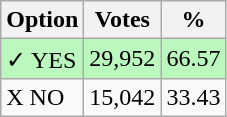<table class="wikitable">
<tr>
<th>Option</th>
<th>Votes</th>
<th>%</th>
</tr>
<tr>
<td style=background:#bbf8be>✓ YES</td>
<td style=background:#bbf8be>29,952</td>
<td style=background:#bbf8be>66.57</td>
</tr>
<tr>
<td>X NO</td>
<td>15,042</td>
<td>33.43</td>
</tr>
</table>
